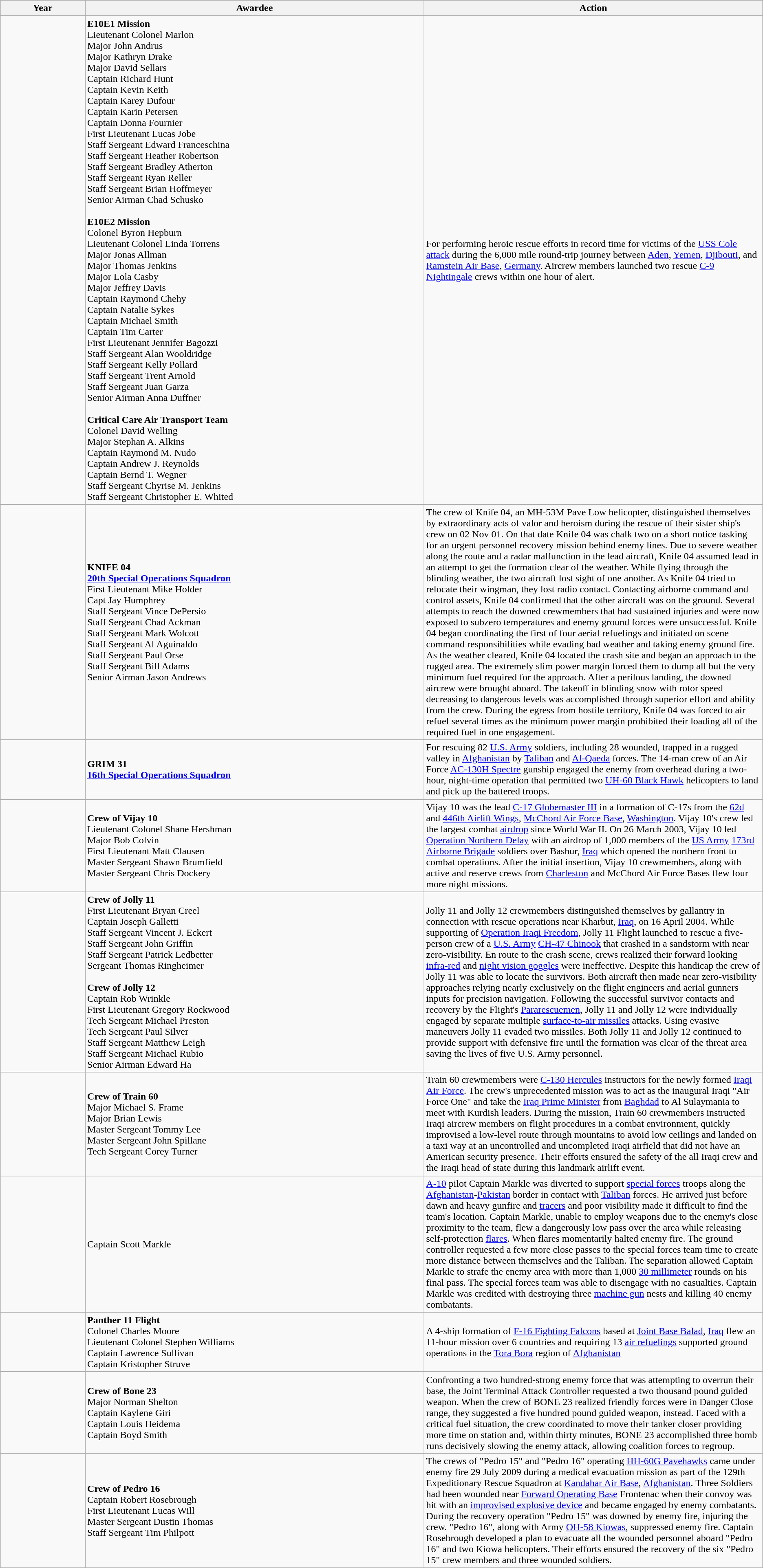<table class=wikitable>
<tr style="background:#CCCCCC">
<th width="5%">Year</th>
<th width=20%>Awardee</th>
<th width=20%>Action</th>
</tr>
<tr>
<td></td>
<td><strong>E10E1 Mission</strong><br>Lieutenant Colonel Marlon <br>Major John Andrus<br>Major Kathryn Drake<br>Major David Sellars<br>Captain Richard Hunt<br>Captain Kevin Keith<br>Captain Karey Dufour<br>Captain Karin Petersen<br>Captain Donna Fournier<br>First Lieutenant Lucas Jobe<br>Staff Sergeant Edward Franceschina<br>Staff Sergeant Heather Robertson<br>Staff Sergeant Bradley Atherton<br>Staff Sergeant Ryan Reller<br>Staff Sergeant Brian Hoffmeyer<br>Senior Airman Chad Schusko<br><br><strong>E10E2 Mission</strong><br>Colonel Byron Hepburn<br>Lieutenant Colonel Linda Torrens<br>Major Jonas Allman<br>Major Thomas Jenkins<br>Major Lola Casby<br>Major Jeffrey Davis<br>Captain Raymond Chehy<br>Captain Natalie Sykes<br>Captain Michael Smith<br>Captain Tim Carter<br>First Lieutenant Jennifer Bagozzi<br>Staff Sergeant Alan Wooldridge<br>Staff Sergeant Kelly Pollard<br>Staff Sergeant Trent Arnold<br>Staff Sergeant Juan Garza<br>Senior Airman Anna Duffner<br><br><strong>Critical Care Air Transport Team</strong><br>Colonel David Welling<br>Major Stephan A. Alkins<br>Captain Raymond M. Nudo<br>Captain Andrew J. Reynolds<br>Captain Bernd T. Wegner<br>Staff Sergeant Chyrise M. Jenkins<br>Staff Sergeant Christopher E. Whited</td>
<td>For performing heroic rescue efforts in record time for victims of the <a href='#'>USS Cole</a> <a href='#'>attack</a> during the 6,000 mile round-trip journey between <a href='#'>Aden</a>, <a href='#'>Yemen</a>, <a href='#'>Djibouti</a>, and <a href='#'>Ramstein Air Base</a>, <a href='#'>Germany</a>.  Aircrew members launched two rescue <a href='#'>C-9 Nightingale</a> crews within one hour of alert.</td>
</tr>
<tr>
<td></td>
<td><strong>KNIFE 04</strong><br><strong><a href='#'>20th Special Operations Squadron</a></strong><br>First Lieutenant Mike Holder<br>Capt Jay Humphrey<br>Staff Sergeant Vince DePersio<br>Staff Sergeant Chad Ackman<br>Staff Sergeant Mark Wolcott<br>Staff Sergeant Al Aguinaldo<br>Staff Sergeant Paul Orse<br>Staff Sergeant Bill Adams<br>Senior Airman Jason Andrews</td>
<td>The crew of Knife 04, an MH-53M Pave Low helicopter, distinguished themselves by extraordinary acts of valor and heroism during the rescue of their sister ship's crew on 02 Nov 01. On that date Knife 04 was chalk two on a short notice tasking for an urgent personnel recovery mission behind enemy lines. Due to severe weather along the route and a radar malfunction in the lead aircraft, Knife 04 assumed lead in an attempt to get the formation clear of the weather. While flying through the blinding weather, the two aircraft lost sight of one another. As Knife 04 tried to relocate their wingman, they lost radio contact. Contacting airborne command and control assets, Knife 04 confirmed that the other aircraft was on the ground. Several attempts to reach the downed crewmembers that had sustained injuries and were now exposed to subzero temperatures and enemy ground forces were unsuccessful. Knife 04 began coordinating the first of four aerial refuelings and initiated on scene command responsibilities while evading bad weather and taking enemy ground fire. As the weather cleared, Knife 04 located the crash site and began an approach to the rugged area.  The extremely slim power margin forced them to dump all but the very minimum fuel required for the approach. After a perilous landing, the downed aircrew were brought aboard. The takeoff in blinding snow with rotor speed decreasing to dangerous levels was accomplished through superior effort and ability from the crew. During the egress from hostile territory, Knife 04 was forced to air refuel several times as the minimum power margin prohibited their loading all of the required fuel in one engagement.</td>
</tr>
<tr>
<td></td>
<td><strong>GRIM 31</strong><br><strong><a href='#'>16th Special Operations Squadron</a></strong></td>
<td>For rescuing 82 <a href='#'>U.S. Army</a> soldiers, including 28 wounded, trapped in a rugged valley in <a href='#'>Afghanistan</a> by <a href='#'>Taliban</a> and <a href='#'>Al-Qaeda</a> forces.  The 14-man crew of an Air Force <a href='#'>AC-130H Spectre</a> gunship engaged the enemy from overhead during a two-hour, night-time operation that permitted two <a href='#'>UH-60 Black Hawk</a> helicopters to land and pick up the battered troops.</td>
</tr>
<tr>
<td></td>
<td><strong>Crew of Vijay 10</strong><br> Lieutenant Colonel Shane Hershman<br>Major Bob Colvin<br>First Lieutenant Matt Clausen<br>Master Sergeant Shawn Brumfield<br>Master Sergeant Chris Dockery</td>
<td>Vijay 10 was the lead <a href='#'>C-17 Globemaster III</a> in a formation of C-17s from the <a href='#'>62d</a> and <a href='#'>446th Airlift Wings</a>, <a href='#'>McChord Air Force Base</a>, <a href='#'>Washington</a>.  Vijay 10's crew led the largest combat <a href='#'>airdrop</a> since World War II.  On 26 March 2003, Vijay 10 led <a href='#'>Operation Northern Delay</a> with an airdrop of 1,000 members of the <a href='#'>US Army</a> <a href='#'>173rd Airborne Brigade</a> soldiers over Bashur, <a href='#'>Iraq</a> which opened the northern front to combat operations.  After the initial insertion, Vijay 10 crewmembers, along with active and reserve crews from <a href='#'>Charleston</a> and McChord Air Force Bases flew four more night missions.</td>
</tr>
<tr>
<td></td>
<td><strong>Crew of Jolly 11</strong><br>First Lieutenant Bryan Creel<br>Captain Joseph Galletti<br>Staff Sergeant Vincent J. Eckert<br>Staff Sergeant John Griffin<br>Staff Sergeant Patrick Ledbetter<br>Sergeant Thomas Ringheimer<br><br><strong>Crew of Jolly 12</strong><br>Captain Rob Wrinkle<br>First Lieutenant Gregory Rockwood<br>Tech Sergeant Michael Preston<br>Tech Sergeant Paul Silver<br>Staff Sergeant Matthew Leigh<br>Staff Sergeant Michael Rubio<br>Senior Airman Edward Ha</td>
<td>Jolly 11 and Jolly 12 crewmembers distinguished themselves by gallantry in connection with rescue operations near Kharbut, <a href='#'>Iraq</a>, on 16 April 2004.  While supporting of <a href='#'>Operation Iraqi Freedom</a>, Jolly 11 Flight launched to rescue a five-person crew of a <a href='#'>U.S. Army</a> <a href='#'>CH-47 Chinook</a> that crashed in a sandstorm with near zero-visibility.  En route to the crash scene, crews realized their forward looking <a href='#'>infra-red</a> and <a href='#'>night vision goggles</a> were ineffective.  Despite this handicap the crew of Jolly 11 was able to locate the survivors.  Both aircraft then made near zero-visibility approaches relying nearly exclusively on the flight engineers and aerial gunners inputs for precision navigation.  Following the successful survivor contacts and recovery by the Flight's <a href='#'>Pararescuemen</a>, Jolly 11 and Jolly 12 were individually engaged by separate multiple <a href='#'>surface-to-air missiles</a> attacks.  Using evasive maneuvers Jolly 11 evaded two missiles.  Both Jolly 11 and Jolly 12 continued to provide support with defensive fire until the formation was clear of the threat area saving the lives of five U.S. Army personnel.</td>
</tr>
<tr>
<td></td>
<td><strong>Crew of Train 60</strong><br>Major Michael S. Frame<br>Major Brian Lewis<br>Master Sergeant Tommy Lee<br>Master Sergeant John Spillane<br>Tech Sergeant Corey Turner</td>
<td>Train 60 crewmembers were <a href='#'>C-130 Hercules</a> instructors for the newly formed <a href='#'>Iraqi Air Force</a>.  The crew's unprecedented mission was to act as the inaugural Iraqi "Air Force One" and take the <a href='#'>Iraq Prime Minister</a> from <a href='#'>Baghdad</a> to Al Sulaymania to meet with Kurdish leaders.  During the mission, Train 60 crewmembers instructed Iraqi aircrew members on flight procedures in a combat environment, quickly improvised a low-level route through mountains to avoid low ceilings and landed on a taxi way at an uncontrolled and uncompleted Iraqi airfield that did not have an American security presence.  Their efforts ensured the safety of the all Iraqi crew and the Iraqi head of state during this landmark airlift event.</td>
</tr>
<tr>
<td></td>
<td>Captain Scott Markle</td>
<td><a href='#'>A-10</a> pilot Captain Markle was diverted to support <a href='#'>special forces</a> troops along the <a href='#'>Afghanistan</a>-<a href='#'>Pakistan</a> border in contact with <a href='#'>Taliban</a> forces.  He arrived just before dawn and heavy gunfire and <a href='#'>tracers</a> and poor visibility made it difficult to find the team's location.  Captain Markle, unable to employ weapons due to the enemy's close proximity to the team, flew a dangerously low pass over the area while releasing self-protection <a href='#'>flares</a>.  When flares momentarily halted enemy fire.  The ground controller requested a few more close passes to the special forces team time to create more distance between themselves and the Taliban.  The separation allowed Captain Markle to strafe the enemy area with more than 1,000 <a href='#'>30 millimeter</a> rounds on his final pass.  The special forces team was able to disengage with no casualties.  Captain Markle was credited with destroying three <a href='#'>machine gun</a> nests and killing 40 enemy combatants.</td>
</tr>
<tr>
<td></td>
<td><strong>Panther 11 Flight</strong><br> Colonel Charles Moore<br> Lieutenant Colonel Stephen Williams<br> Captain Lawrence Sullivan<br> Captain Kristopher Struve</td>
<td>A 4-ship formation of <a href='#'>F-16 Fighting Falcons</a> based at <a href='#'>Joint Base Balad</a>, <a href='#'>Iraq</a> flew an 11-hour mission over 6 countries and requiring 13 <a href='#'>air refuelings</a> supported ground operations in the <a href='#'>Tora Bora</a> region of <a href='#'>Afghanistan</a></td>
</tr>
<tr>
<td></td>
<td><strong>Crew of Bone 23</strong><br> Major Norman Shelton<br>Captain Kaylene Giri<br>Captain Louis Heidema<br>Captain Boyd Smith</td>
<td>Confronting a two hundred-strong enemy force that was attempting to overrun their base, the Joint Terminal Attack Controller requested a two thousand pound guided weapon. When the crew of BONE 23 realized friendly forces were in Danger Close range, they suggested a five hundred pound guided weapon, instead.  Faced with a critical fuel situation, the crew coordinated to move their tanker closer providing more time on station and, within thirty minutes, BONE 23 accomplished three bomb runs decisively slowing the enemy attack, allowing coalition forces to regroup.</td>
</tr>
<tr>
<td></td>
<td><strong>Crew of Pedro 16</strong><br> Captain Robert Rosebrough<br>First Lieutenant Lucas Will<br>Master Sergeant Dustin Thomas<br>Staff Sergeant Tim Philpott</td>
<td>The crews of "Pedro 15" and "Pedro 16" operating <a href='#'>HH-60G Pavehawks</a> came under enemy fire 29 July 2009 during a medical evacuation mission as part of the 129th Expeditionary Rescue Squadron at <a href='#'>Kandahar Air Base</a>, <a href='#'>Afghanistan</a>. Three Soldiers had been wounded near <a href='#'>Forward Operating Base</a> Frontenac when their convoy was hit with an <a href='#'>improvised explosive device</a> and became engaged by enemy combatants. During the recovery operation "Pedro 15" was downed by enemy fire, injuring the crew.  "Pedro 16", along with Army <a href='#'>OH-58 Kiowas</a>, suppressed enemy fire.  Captain Rosebrough developed a plan to evacuate all the wounded personnel aboard "Pedro 16" and two Kiowa helicopters.  Their efforts ensured the recovery of the six "Pedro 15" crew members and three wounded soldiers.</td>
</tr>
</table>
